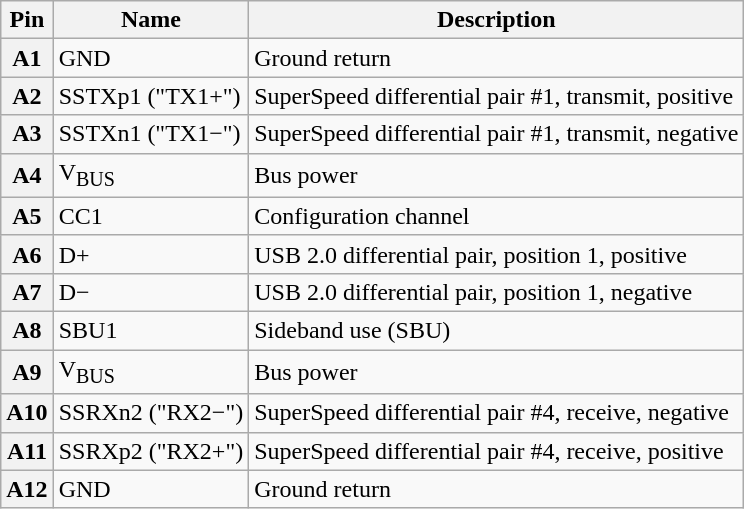<table class="wikitable" style="display: inline-table;">
<tr>
<th scope="col">Pin</th>
<th scope="col">Name</th>
<th scope="col">Description</th>
</tr>
<tr>
<th scope="row">A1</th>
<td>GND</td>
<td>Ground return</td>
</tr>
<tr>
<th scope="row">A2</th>
<td>SSTXp1 ("TX1+")</td>
<td>SuperSpeed differential pair #1, transmit, positive</td>
</tr>
<tr>
<th scope="row">A3</th>
<td>SSTXn1 ("TX1−")</td>
<td>SuperSpeed differential pair #1, transmit, negative</td>
</tr>
<tr>
<th scope="row">A4</th>
<td>V<sub>BUS</sub></td>
<td>Bus power</td>
</tr>
<tr>
<th scope="row">A5</th>
<td>CC1</td>
<td>Configuration channel</td>
</tr>
<tr>
<th scope="row">A6</th>
<td>D+</td>
<td>USB 2.0 differential pair, position 1, positive</td>
</tr>
<tr>
<th scope="row">A7</th>
<td>D−</td>
<td>USB 2.0 differential pair, position 1, negative</td>
</tr>
<tr>
<th scope="row">A8</th>
<td>SBU1</td>
<td>Sideband use (SBU)</td>
</tr>
<tr>
<th scope="row">A9</th>
<td>V<sub>BUS</sub></td>
<td>Bus power</td>
</tr>
<tr>
<th scope="row">A10</th>
<td>SSRXn2 ("RX2−")</td>
<td>SuperSpeed differential pair #4, receive, negative</td>
</tr>
<tr>
<th scope="row">A11</th>
<td>SSRXp2 ("RX2+")</td>
<td>SuperSpeed differential pair #4, receive, positive</td>
</tr>
<tr>
<th scope="row">A12</th>
<td>GND</td>
<td>Ground return</td>
</tr>
</table>
